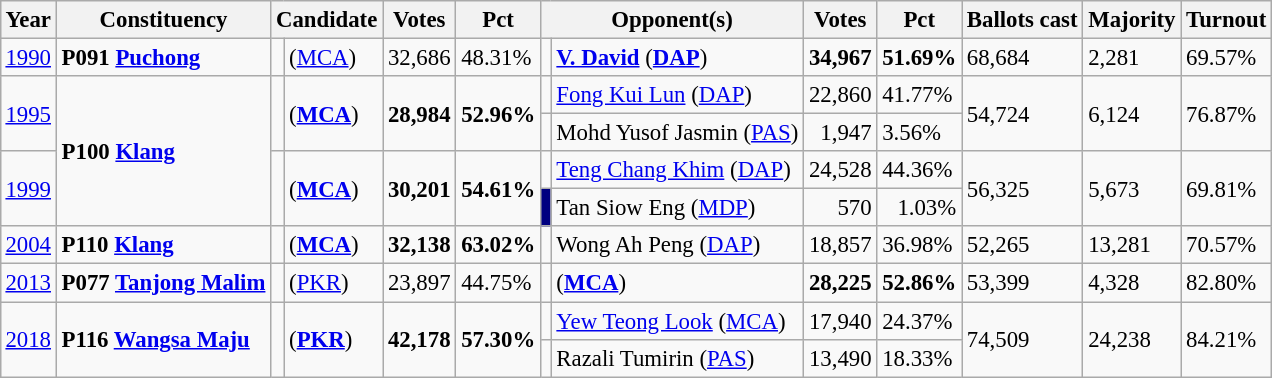<table class="wikitable" style="margin:0.5em ; font-size:95%">
<tr>
<th>Year</th>
<th>Constituency</th>
<th colspan=2>Candidate</th>
<th>Votes</th>
<th>Pct</th>
<th colspan=2>Opponent(s)</th>
<th>Votes</th>
<th>Pct</th>
<th>Ballots cast</th>
<th>Majority</th>
<th>Turnout</th>
</tr>
<tr>
<td><a href='#'>1990</a></td>
<td><strong>P091 <a href='#'>Puchong</a></strong></td>
<td></td>
<td> (<a href='#'>MCA</a>)</td>
<td align="right">32,686</td>
<td>48.31%</td>
<td></td>
<td><strong><a href='#'>V. David</a></strong> (<a href='#'><strong>DAP</strong></a>)</td>
<td align="right"><strong>34,967</strong></td>
<td><strong>51.69%</strong></td>
<td>68,684</td>
<td>2,281</td>
<td>69.57%</td>
</tr>
<tr>
<td rowspan=2><a href='#'>1995</a></td>
<td rowspan=4><strong>P100 <a href='#'>Klang</a></strong></td>
<td rowspan=2 ></td>
<td rowspan=2> (<a href='#'><strong>MCA</strong></a>)</td>
<td rowspan=2 align="right"><strong>28,984</strong></td>
<td rowspan=2><strong>52.96%</strong></td>
<td></td>
<td><a href='#'>Fong Kui Lun</a> (<a href='#'>DAP</a>)</td>
<td align="right">22,860</td>
<td>41.77%</td>
<td rowspan=2>54,724</td>
<td rowspan=2>6,124</td>
<td rowspan=2>76.87%</td>
</tr>
<tr>
<td></td>
<td>Mohd Yusof Jasmin (<a href='#'>PAS</a>)</td>
<td align="right">1,947</td>
<td>3.56%</td>
</tr>
<tr>
<td rowspan=2><a href='#'>1999</a></td>
<td rowspan=2 ></td>
<td rowspan=2> (<a href='#'><strong>MCA</strong></a>)</td>
<td rowspan=2 align="right"><strong>30,201</strong></td>
<td rowspan=2><strong>54.61%</strong></td>
<td></td>
<td><a href='#'>Teng Chang Khim</a> (<a href='#'>DAP</a>)</td>
<td align="right">24,528</td>
<td>44.36%</td>
<td rowspan=2>56,325</td>
<td rowspan=2>5,673</td>
<td rowspan=2>69.81%</td>
</tr>
<tr>
<td style="background-color: #000080;"></td>
<td>Tan Siow Eng (<a href='#'>MDP</a>)</td>
<td align="right">570</td>
<td align=right>1.03%</td>
</tr>
<tr>
<td><a href='#'>2004</a></td>
<td><strong>P110 <a href='#'>Klang</a></strong></td>
<td></td>
<td> (<a href='#'><strong>MCA</strong></a>)</td>
<td align="right"><strong>32,138</strong></td>
<td><strong>63.02%</strong></td>
<td></td>
<td>Wong Ah Peng (<a href='#'>DAP</a>)</td>
<td align="right">18,857</td>
<td>36.98%</td>
<td>52,265</td>
<td>13,281</td>
<td>70.57%</td>
</tr>
<tr>
<td><a href='#'>2013</a></td>
<td><strong>P077 <a href='#'>Tanjong Malim</a></strong></td>
<td></td>
<td> (<a href='#'>PKR</a>)</td>
<td align="right">23,897</td>
<td>44.75%</td>
<td></td>
<td> (<a href='#'><strong>MCA</strong></a>)</td>
<td align="right"><strong>28,225</strong></td>
<td><strong>52.86%</strong></td>
<td>53,399</td>
<td>4,328</td>
<td>82.80%</td>
</tr>
<tr>
<td rowspan=2><a href='#'>2018</a></td>
<td rowspan=2><strong>P116 <a href='#'>Wangsa Maju</a></strong></td>
<td rowspan=2 ></td>
<td rowspan=2> (<a href='#'><strong>PKR</strong></a>)</td>
<td rowspan=2 align="right"><strong>42,178</strong></td>
<td rowspan=2><strong>57.30%</strong></td>
<td></td>
<td><a href='#'>Yew Teong Look</a> (<a href='#'>MCA</a>)</td>
<td align="right">17,940</td>
<td>24.37%</td>
<td rowspan=2>74,509</td>
<td rowspan=2>24,238</td>
<td rowspan=2>84.21%</td>
</tr>
<tr>
<td></td>
<td>Razali Tumirin (<a href='#'>PAS</a>)</td>
<td align="right">13,490</td>
<td>18.33%</td>
</tr>
</table>
